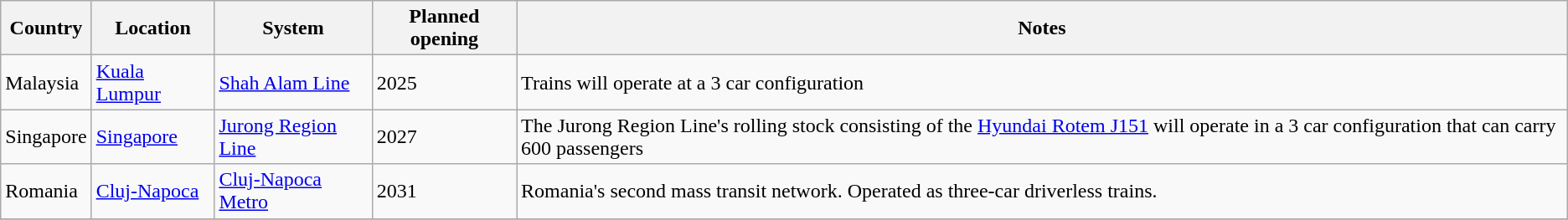<table class="wikitable">
<tr>
<th>Country</th>
<th>Location</th>
<th>System</th>
<th>Planned opening</th>
<th>Notes</th>
</tr>
<tr>
<td>Malaysia</td>
<td><a href='#'>Kuala Lumpur</a></td>
<td><a href='#'>Shah Alam Line</a></td>
<td>2025</td>
<td>Trains will operate at a 3 car configuration</td>
</tr>
<tr>
<td>Singapore</td>
<td><a href='#'>Singapore</a></td>
<td><a href='#'>Jurong Region Line</a></td>
<td>2027</td>
<td>The Jurong Region Line's rolling stock consisting of the <a href='#'>Hyundai Rotem J151</a> will operate in a 3 car configuration that can carry 600 passengers</td>
</tr>
<tr>
<td>Romania</td>
<td><a href='#'>Cluj-Napoca</a></td>
<td><a href='#'>Cluj-Napoca Metro</a></td>
<td>2031</td>
<td>Romania's second mass transit network. Operated as three-car driverless trains.</td>
</tr>
<tr>
</tr>
</table>
